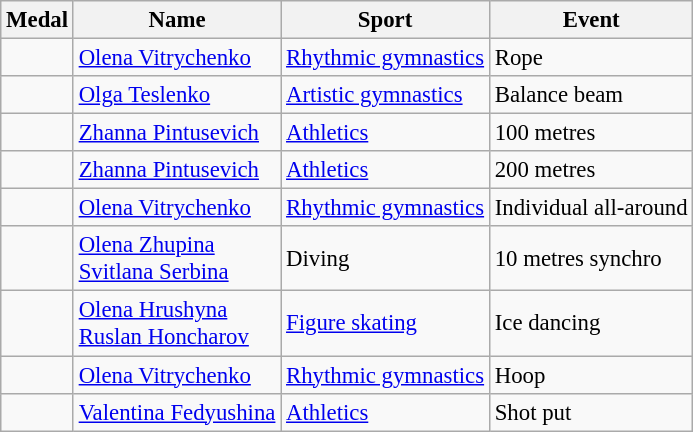<table class="wikitable sortable" style="font-size: 95%;">
<tr>
<th>Medal</th>
<th>Name</th>
<th>Sport</th>
<th>Event</th>
</tr>
<tr>
<td></td>
<td><a href='#'>Olena Vitrychenko</a></td>
<td><a href='#'>Rhythmic gymnastics</a></td>
<td>Rope</td>
</tr>
<tr>
<td></td>
<td><a href='#'>Olga Teslenko</a></td>
<td><a href='#'>Artistic gymnastics</a></td>
<td>Balance beam</td>
</tr>
<tr>
<td></td>
<td><a href='#'>Zhanna Pintusevich</a></td>
<td><a href='#'>Athletics</a></td>
<td>100 metres</td>
</tr>
<tr>
<td></td>
<td><a href='#'>Zhanna Pintusevich</a></td>
<td><a href='#'>Athletics</a></td>
<td>200 metres</td>
</tr>
<tr>
<td></td>
<td><a href='#'>Olena Vitrychenko</a></td>
<td><a href='#'>Rhythmic gymnastics</a></td>
<td>Individual all-around</td>
</tr>
<tr>
<td></td>
<td><a href='#'>Olena Zhupina</a><br><a href='#'>Svitlana Serbina</a></td>
<td>Diving</td>
<td>10 metres synchro</td>
</tr>
<tr>
<td></td>
<td><a href='#'>Olena Hrushyna</a><br><a href='#'>Ruslan Honcharov</a></td>
<td><a href='#'>Figure skating</a></td>
<td>Ice dancing</td>
</tr>
<tr>
<td></td>
<td><a href='#'>Olena Vitrychenko</a></td>
<td><a href='#'>Rhythmic gymnastics</a></td>
<td>Hoop</td>
</tr>
<tr>
<td></td>
<td><a href='#'>Valentina Fedyushina</a></td>
<td><a href='#'>Athletics</a></td>
<td>Shot put</td>
</tr>
</table>
